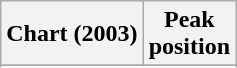<table class="wikitable sortable plainrowheaders" style="text-align:center">
<tr>
<th scope="col">Chart (2003)</th>
<th scope="col">Peak<br>position</th>
</tr>
<tr>
</tr>
<tr>
</tr>
<tr>
</tr>
<tr>
</tr>
</table>
